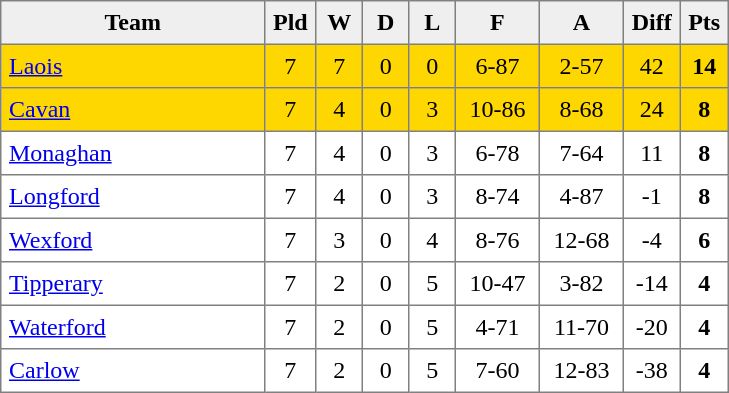<table style=border-collapse:collapse border=1 cellspacing=0 cellpadding=5>
<tr align=center bgcolor=#efefef>
<th width=165>Team</th>
<th width=20>Pld</th>
<th width=20>W</th>
<th width=20>D</th>
<th width=20>L</th>
<th width=45>F</th>
<th width=45>A</th>
<th width=20>Diff</th>
<th width=20>Pts</th>
</tr>
<tr align=center style= "background:gold;">
<td style="text-align:left"><a href='#'>Laois</a></td>
<td>7</td>
<td>7</td>
<td>0</td>
<td>0</td>
<td>6-87</td>
<td>2-57</td>
<td>42</td>
<td><strong>14</strong></td>
</tr>
<tr align=center style= "background:gold;">
<td style="text-align:left"><a href='#'>Cavan</a></td>
<td>7</td>
<td>4</td>
<td>0</td>
<td>3</td>
<td>10-86</td>
<td>8-68</td>
<td>24</td>
<td><strong>8</strong></td>
</tr>
<tr align=center style= "">
<td style="text-align:left"><a href='#'>Monaghan</a></td>
<td>7</td>
<td>4</td>
<td>0</td>
<td>3</td>
<td>6-78</td>
<td>7-64</td>
<td>11</td>
<td><strong>8</strong></td>
</tr>
<tr align=center style= "">
<td style="text-align:left"><a href='#'>Longford</a></td>
<td>7</td>
<td>4</td>
<td>0</td>
<td>3</td>
<td>8-74</td>
<td>4-87</td>
<td>-1</td>
<td><strong>8</strong></td>
</tr>
<tr align=center style= "">
<td style="text-align:left"><a href='#'>Wexford</a></td>
<td>7</td>
<td>3</td>
<td>0</td>
<td>4</td>
<td>8-76</td>
<td>12-68</td>
<td>-4</td>
<td><strong>6</strong></td>
</tr>
<tr align=center style= "">
<td style="text-align:left"><a href='#'>Tipperary</a></td>
<td>7</td>
<td>2</td>
<td>0</td>
<td>5</td>
<td>10-47</td>
<td>3-82</td>
<td>-14</td>
<td><strong>4</strong></td>
</tr>
<tr align=center style= "">
<td style="text-align:left"><a href='#'>Waterford</a></td>
<td>7</td>
<td>2</td>
<td>0</td>
<td>5</td>
<td>4-71</td>
<td>11-70</td>
<td>-20</td>
<td><strong>4</strong></td>
</tr>
<tr align=center style= "">
<td style="text-align:left"><a href='#'>Carlow</a></td>
<td>7</td>
<td>2</td>
<td>0</td>
<td>5</td>
<td>7-60</td>
<td>12-83</td>
<td>-38</td>
<td><strong>4</strong></td>
</tr>
</table>
